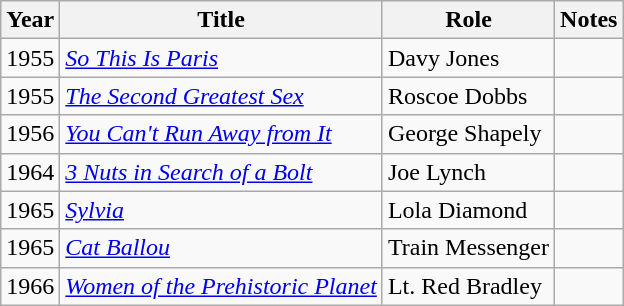<table class="wikitable">
<tr>
<th>Year</th>
<th>Title</th>
<th>Role</th>
<th>Notes</th>
</tr>
<tr>
<td>1955</td>
<td><em><a href='#'>So This Is Paris</a></em></td>
<td>Davy Jones</td>
<td></td>
</tr>
<tr>
<td>1955</td>
<td><em><a href='#'>The Second Greatest Sex</a></em></td>
<td>Roscoe Dobbs</td>
<td></td>
</tr>
<tr>
<td>1956</td>
<td><em><a href='#'>You Can't Run Away from It</a></em></td>
<td>George Shapely</td>
<td></td>
</tr>
<tr>
<td>1964</td>
<td><em><a href='#'>3 Nuts in Search of a Bolt</a></em></td>
<td>Joe Lynch</td>
<td></td>
</tr>
<tr>
<td>1965</td>
<td><em><a href='#'>Sylvia</a></em></td>
<td>Lola Diamond</td>
<td></td>
</tr>
<tr>
<td>1965</td>
<td><em><a href='#'>Cat Ballou</a></em></td>
<td>Train Messenger</td>
<td></td>
</tr>
<tr>
<td>1966</td>
<td><em><a href='#'>Women of the Prehistoric Planet</a></em></td>
<td>Lt. Red Bradley</td>
<td></td>
</tr>
</table>
